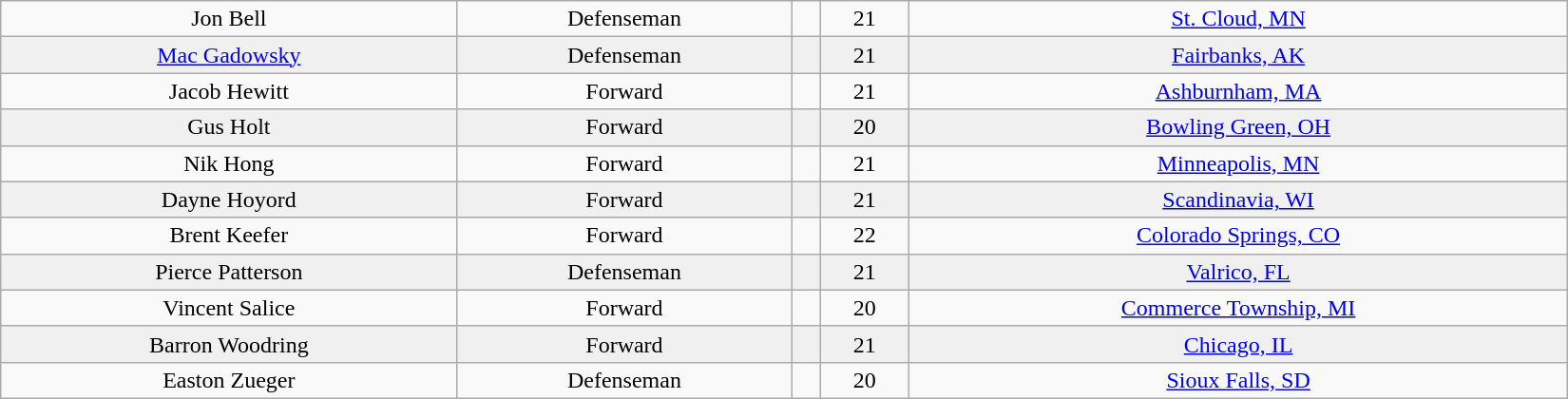<table class="wikitable" width=1100>
<tr align="center" bgcolor="">
<td>Jon Bell</td>
<td>Defenseman</td>
<td></td>
<td>21</td>
<td><a href='#'>St. Cloud, MN</a></td>
</tr>
<tr align="center" bgcolor="f0f0f0">
<td><a href='#'>Mac Gadowsky</a></td>
<td>Defenseman</td>
<td></td>
<td>21</td>
<td><a href='#'>Fairbanks, AK</a></td>
</tr>
<tr align="center" bgcolor="">
<td>Jacob Hewitt</td>
<td>Forward</td>
<td></td>
<td>21</td>
<td><a href='#'>Ashburnham, MA</a></td>
</tr>
<tr align="center" bgcolor="f0f0f0">
<td>Gus Holt</td>
<td>Forward</td>
<td></td>
<td>20</td>
<td><a href='#'>Bowling Green, OH</a></td>
</tr>
<tr align="center" bgcolor="">
<td>Nik Hong</td>
<td>Forward</td>
<td></td>
<td>21</td>
<td><a href='#'>Minneapolis, MN</a></td>
</tr>
<tr align="center" bgcolor="f0f0f0">
<td>Dayne Hoyord</td>
<td>Forward</td>
<td></td>
<td>21</td>
<td><a href='#'>Scandinavia, WI</a></td>
</tr>
<tr align="center" bgcolor="">
<td>Brent Keefer</td>
<td>Forward</td>
<td></td>
<td>22</td>
<td><a href='#'>Colorado Springs, CO</a></td>
</tr>
<tr align="center" bgcolor="f0f0f0">
<td>Pierce Patterson</td>
<td>Defenseman</td>
<td></td>
<td>21</td>
<td><a href='#'>Valrico, FL</a></td>
</tr>
<tr align="center" bgcolor="">
<td>Vincent Salice</td>
<td>Forward</td>
<td></td>
<td>20</td>
<td><a href='#'>Commerce Township, MI</a></td>
</tr>
<tr align="center" bgcolor="f0f0f0">
<td>Barron Woodring</td>
<td>Forward</td>
<td></td>
<td>21</td>
<td><a href='#'>Chicago, IL</a></td>
</tr>
<tr align="center" bgcolor="">
<td>Easton Zueger</td>
<td>Defenseman</td>
<td></td>
<td>20</td>
<td><a href='#'>Sioux Falls, SD</a></td>
</tr>
</table>
